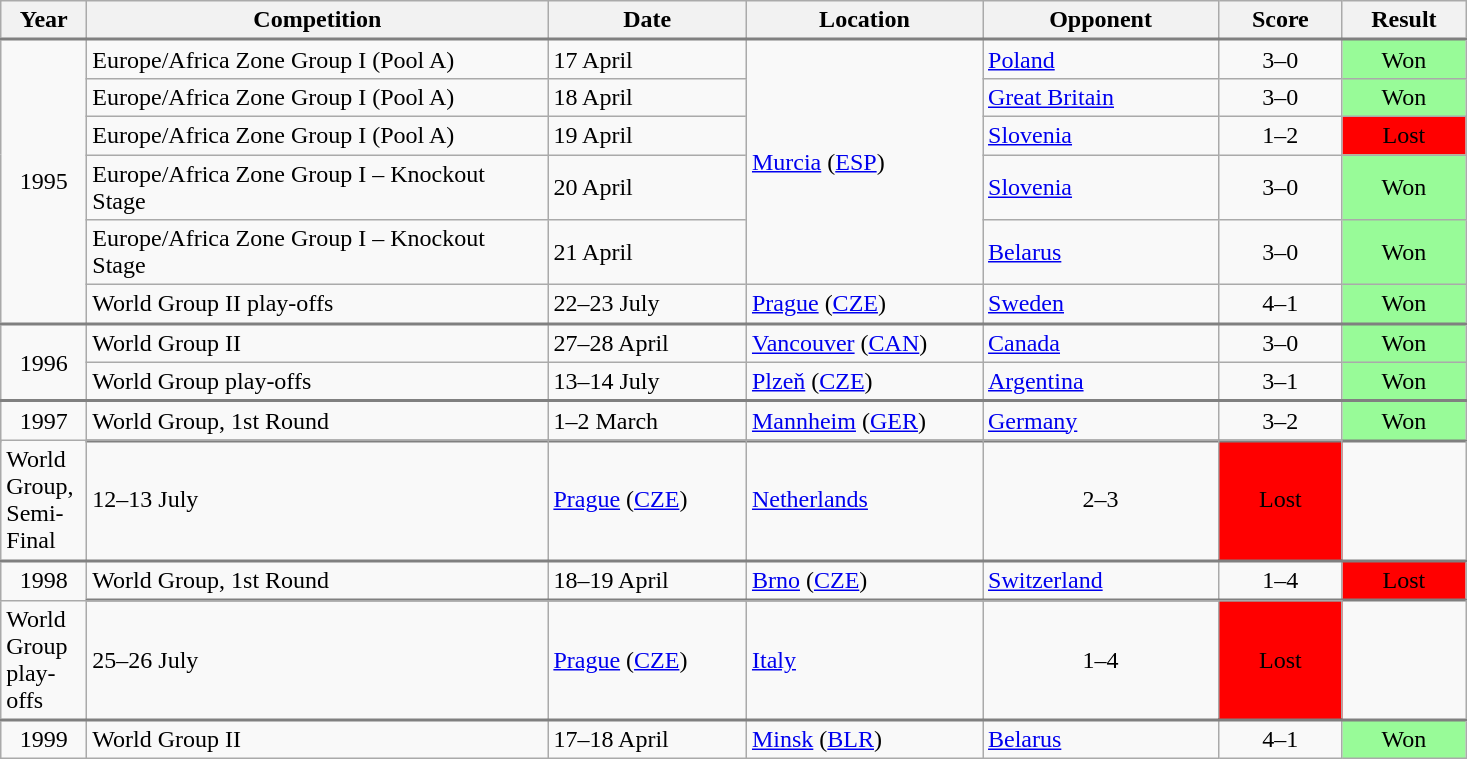<table class="wikitable">
<tr>
<th width="50">Year</th>
<th width="300">Competition</th>
<th width="125">Date</th>
<th width="150">Location</th>
<th width="150">Opponent</th>
<th width="75">Score</th>
<th width="75">Result</th>
</tr>
<tr style="border-top:2px solid gray;">
<td align="center" rowspan="6">1995</td>
<td>Europe/Africa Zone Group I (Pool A)</td>
<td>17 April</td>
<td rowspan="5"><a href='#'>Murcia</a> (<a href='#'>ESP</a>)</td>
<td> <a href='#'>Poland</a></td>
<td align="center">3–0</td>
<td align="center" bgcolor="#98FB98">Won</td>
</tr>
<tr>
<td>Europe/Africa Zone Group I (Pool A)</td>
<td>18 April</td>
<td> <a href='#'>Great Britain</a></td>
<td align="center">3–0</td>
<td align="center" bgcolor="#98FB98">Won</td>
</tr>
<tr>
<td>Europe/Africa Zone Group I (Pool A)</td>
<td>19 April</td>
<td> <a href='#'>Slovenia</a></td>
<td align="center">1–2</td>
<td align="center" bgcolor="red">Lost</td>
</tr>
<tr>
<td>Europe/Africa Zone Group I – Knockout Stage</td>
<td>20 April</td>
<td> <a href='#'>Slovenia</a></td>
<td align="center">3–0</td>
<td align="center" bgcolor="#98FB98">Won</td>
</tr>
<tr>
<td>Europe/Africa Zone Group I – Knockout Stage</td>
<td>21 April</td>
<td> <a href='#'>Belarus</a></td>
<td align="center">3–0</td>
<td align="center" bgcolor="#98FB98">Won</td>
</tr>
<tr>
<td>World Group II play-offs</td>
<td>22–23 July</td>
<td><a href='#'>Prague</a> (<a href='#'>CZE</a>)</td>
<td> <a href='#'>Sweden</a></td>
<td align="center">4–1</td>
<td align="center" bgcolor="#98FB98">Won</td>
</tr>
<tr style="border-top:2px solid gray;">
<td align="center" rowspan="2">1996</td>
<td>World Group II</td>
<td>27–28 April</td>
<td><a href='#'>Vancouver</a> (<a href='#'>CAN</a>)</td>
<td> <a href='#'>Canada</a></td>
<td align="center">3–0</td>
<td align="center" bgcolor="#98FB98">Won</td>
</tr>
<tr>
<td>World Group play-offs</td>
<td>13–14 July</td>
<td><a href='#'>Plzeň</a> (<a href='#'>CZE</a>)</td>
<td> <a href='#'>Argentina</a></td>
<td align="center">3–1</td>
<td align="center" bgcolor="#98FB98">Won</td>
</tr>
<tr style="border-top:2px solid gray;">
<td align="center" rowspan="2">1997</td>
<td>World Group, 1st Round</td>
<td>1–2 March</td>
<td><a href='#'>Mannheim</a> (<a href='#'>GER</a>)</td>
<td> <a href='#'>Germany</a></td>
<td align="center">3–2</td>
<td align="center" bgcolor="#98FB98">Won</td>
</tr>
<tr style="border-top:2px solid gray;">
</tr>
<tr>
<td>World Group, Semi-Final</td>
<td>12–13 July</td>
<td><a href='#'>Prague</a> (<a href='#'>CZE</a>)</td>
<td> <a href='#'>Netherlands</a></td>
<td align="center">2–3</td>
<td align="center" bgcolor="red">Lost</td>
</tr>
<tr style="border-top:2px solid gray;">
<td align="center" rowspan="2">1998</td>
<td>World Group, 1st Round</td>
<td>18–19 April</td>
<td><a href='#'>Brno</a> (<a href='#'>CZE</a>)</td>
<td> <a href='#'>Switzerland</a></td>
<td align="center">1–4</td>
<td align="center" bgcolor="red">Lost</td>
</tr>
<tr style="border-top:2px solid gray;">
</tr>
<tr>
<td>World Group play-offs</td>
<td>25–26 July</td>
<td><a href='#'>Prague</a> (<a href='#'>CZE</a>)</td>
<td> <a href='#'>Italy</a></td>
<td align="center">1–4</td>
<td align="center" bgcolor="red">Lost</td>
</tr>
<tr style="border-top:2px solid gray;">
<td align="center">1999</td>
<td>World Group II</td>
<td>17–18 April</td>
<td><a href='#'>Minsk</a> (<a href='#'>BLR</a>)</td>
<td> <a href='#'>Belarus</a></td>
<td align="center">4–1</td>
<td align="center" bgcolor="#98FB98">Won</td>
</tr>
</table>
